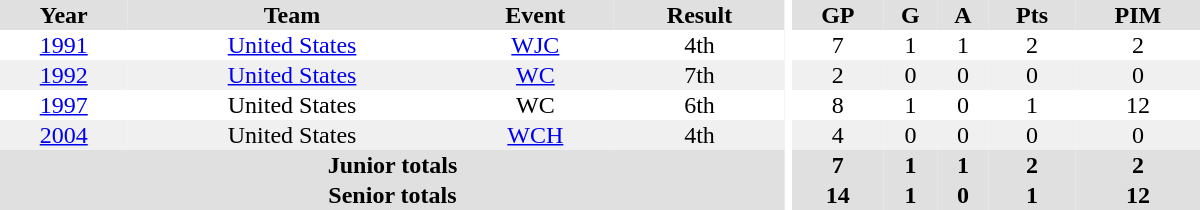<table border="0" cellpadding="1" cellspacing="0" ID="Table3" style="text-align:center; width:50em">
<tr ALIGN="center" bgcolor="#e0e0e0">
<th>Year</th>
<th>Team</th>
<th>Event</th>
<th>Result</th>
<th rowspan="99" bgcolor="#ffffff"></th>
<th>GP</th>
<th>G</th>
<th>A</th>
<th>Pts</th>
<th>PIM</th>
</tr>
<tr>
<td><a href='#'>1991</a></td>
<td><a href='#'>United States</a></td>
<td><a href='#'>WJC</a></td>
<td>4th</td>
<td>7</td>
<td>1</td>
<td>1</td>
<td>2</td>
<td>2</td>
</tr>
<tr bgcolor="#f0f0f0">
<td><a href='#'>1992</a></td>
<td><a href='#'>United States</a></td>
<td><a href='#'>WC</a></td>
<td>7th</td>
<td>2</td>
<td>0</td>
<td>0</td>
<td>0</td>
<td>0</td>
</tr>
<tr>
<td><a href='#'>1997</a></td>
<td>United States</td>
<td>WC</td>
<td>6th</td>
<td>8</td>
<td>1</td>
<td>0</td>
<td>1</td>
<td>12</td>
</tr>
<tr bgcolor="#f0f0f0">
<td><a href='#'>2004</a></td>
<td>United States</td>
<td><a href='#'>WCH</a></td>
<td>4th</td>
<td>4</td>
<td>0</td>
<td>0</td>
<td>0</td>
<td>0</td>
</tr>
<tr bgcolor="#e0e0e0">
<th colspan="4">Junior totals</th>
<th>7</th>
<th>1</th>
<th>1</th>
<th>2</th>
<th>2</th>
</tr>
<tr bgcolor="#e0e0e0">
<th colspan="4">Senior totals</th>
<th>14</th>
<th>1</th>
<th>0</th>
<th>1</th>
<th>12</th>
</tr>
</table>
